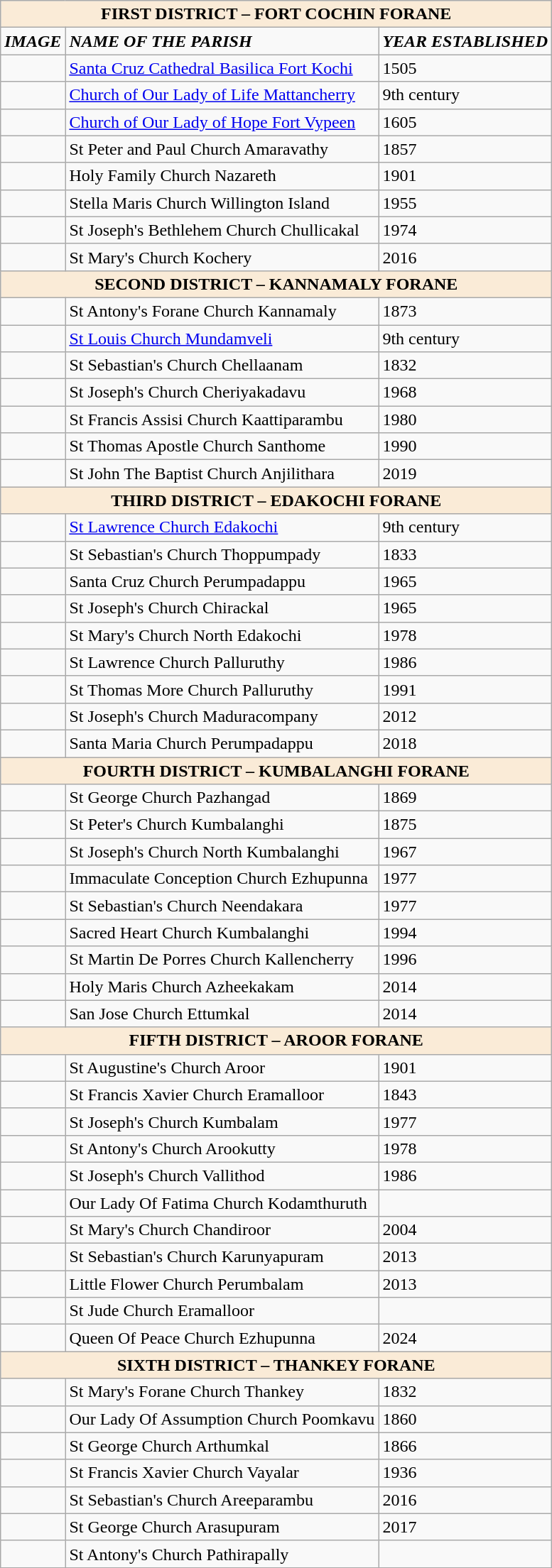<table class="wikitable">
<tr>
<td colspan=3 style="background:#FAEBD7; text-align:center;"><strong>FIRST DISTRICT – FORT COCHIN FORANE</strong></td>
</tr>
<tr>
<td><strong><em>IMAGE</em></strong></td>
<td><strong><em>NAME OF THE PARISH</em></strong></td>
<td><strong><em>YEAR ESTABLISHED</em></strong></td>
</tr>
<tr>
<td></td>
<td><a href='#'>Santa Cruz Cathedral Basilica Fort Kochi</a></td>
<td>1505</td>
</tr>
<tr>
<td></td>
<td><a href='#'>Church of Our Lady of Life Mattancherry</a></td>
<td>9th century</td>
</tr>
<tr>
<td></td>
<td Church of Our Lady of Hope><a href='#'>Church of Our Lady of Hope Fort Vypeen</a></td>
<td>1605</td>
</tr>
<tr>
<td></td>
<td>St Peter and Paul Church Amaravathy</td>
<td>1857</td>
</tr>
<tr>
<td></td>
<td>Holy Family Church Nazareth</td>
<td>1901</td>
</tr>
<tr>
<td></td>
<td>Stella Maris Church Willington Island</td>
<td>1955</td>
</tr>
<tr>
<td></td>
<td>St Joseph's Bethlehem Church Chullicakal</td>
<td>1974</td>
</tr>
<tr>
<td></td>
<td>St Mary's Church Kochery</td>
<td>2016</td>
</tr>
<tr>
<th colspan="3" style="background:#FAEBD7; text-align:center;"><strong>SECOND DISTRICT – KANNAMALY FORANE</strong></th>
</tr>
<tr>
<td></td>
<td>St Antony's Forane Church Kannamaly</td>
<td>1873</td>
</tr>
<tr>
<td></td>
<td><a href='#'>St Louis Church Mundamveli</a></td>
<td>9th century</td>
</tr>
<tr>
<td></td>
<td>St Sebastian's Church Chellaanam</td>
<td>1832</td>
</tr>
<tr>
<td></td>
<td>St Joseph's Church Cheriyakadavu</td>
<td>1968</td>
</tr>
<tr>
<td></td>
<td>St Francis Assisi Church Kaattiparambu</td>
<td>1980</td>
</tr>
<tr>
<td></td>
<td>St Thomas Apostle Church Santhome</td>
<td>1990</td>
</tr>
<tr>
<td></td>
<td>St John The Baptist Church Anjilithara</td>
<td>2019</td>
</tr>
<tr>
<th colspan="3" style="background:#FAEBD7; text-align:center;"><strong>THIRD DISTRICT – EDAKOCHI FORANE</strong></th>
</tr>
<tr>
<td></td>
<td><a href='#'>St Lawrence Church Edakochi</a></td>
<td>9th century</td>
</tr>
<tr>
<td></td>
<td>St Sebastian's Church Thoppumpady</td>
<td>1833</td>
</tr>
<tr>
<td></td>
<td>Santa Cruz Church Perumpadappu</td>
<td>1965</td>
</tr>
<tr>
<td></td>
<td>St Joseph's Church Chirackal</td>
<td>1965</td>
</tr>
<tr>
<td></td>
<td>St Mary's Church North Edakochi</td>
<td>1978</td>
</tr>
<tr>
<td></td>
<td>St Lawrence Church Palluruthy</td>
<td>1986</td>
</tr>
<tr>
<td></td>
<td>St Thomas More Church Palluruthy</td>
<td>1991</td>
</tr>
<tr>
<td></td>
<td>St Joseph's Church Maduracompany</td>
<td>2012</td>
</tr>
<tr>
<td></td>
<td>Santa Maria Church Perumpadappu</td>
<td>2018</td>
</tr>
<tr>
<th colspan="3" style="background:#FAEBD7; text-align:center;"><strong>FOURTH DISTRICT – KUMBALANGHI FORANE</strong></th>
</tr>
<tr>
<td></td>
<td>St George Church Pazhangad</td>
<td>1869</td>
</tr>
<tr>
<td></td>
<td>St Peter's Church Kumbalanghi</td>
<td>1875</td>
</tr>
<tr>
<td></td>
<td>St Joseph's Church North Kumbalanghi</td>
<td>1967</td>
</tr>
<tr>
<td></td>
<td>Immaculate Conception Church Ezhupunna</td>
<td>1977</td>
</tr>
<tr>
<td></td>
<td>St Sebastian's Church Neendakara</td>
<td>1977</td>
</tr>
<tr>
<td></td>
<td>Sacred Heart Church Kumbalanghi</td>
<td>1994</td>
</tr>
<tr>
<td></td>
<td>St Martin De Porres Church Kallencherry</td>
<td>1996</td>
</tr>
<tr>
<td></td>
<td>Holy Maris Church Azheekakam</td>
<td>2014</td>
</tr>
<tr>
<td></td>
<td>San Jose Church Ettumkal</td>
<td>2014</td>
</tr>
<tr>
<th colspan="3" style="background:#FAEBD7; text-align:center;"><strong>FIFTH DISTRICT – AROOR FORANE</strong></th>
</tr>
<tr>
<td></td>
<td>St Augustine's Church Aroor</td>
<td>1901</td>
</tr>
<tr>
<td></td>
<td>St Francis Xavier Church Eramalloor</td>
<td>1843</td>
</tr>
<tr>
<td></td>
<td>St Joseph's Church Kumbalam</td>
<td>1977</td>
</tr>
<tr>
<td></td>
<td>St Antony's Church Arookutty</td>
<td>1978</td>
</tr>
<tr>
<td></td>
<td>St Joseph's Church Vallithod</td>
<td>1986</td>
</tr>
<tr>
<td></td>
<td>Our Lady Of Fatima Church Kodamthuruth</td>
</tr>
<tr>
<td></td>
<td>St Mary's Church Chandiroor</td>
<td>2004</td>
</tr>
<tr>
<td></td>
<td>St Sebastian's Church Karunyapuram</td>
<td>2013</td>
</tr>
<tr>
<td></td>
<td>Little Flower Church Perumbalam</td>
<td>2013</td>
</tr>
<tr>
<td></td>
<td>St Jude Church Eramalloor</td>
<td></td>
</tr>
<tr>
<td></td>
<td>Queen Of Peace Church Ezhupunna</td>
<td>2024</td>
</tr>
<tr>
<th colspan="3" style="background:#FAEBD7; text-align:center;"><strong>SIXTH DISTRICT – THANKEY FORANE</strong></th>
</tr>
<tr>
<td></td>
<td>St Mary's Forane Church Thankey</td>
<td>1832</td>
</tr>
<tr>
<td></td>
<td>Our Lady Of Assumption Church Poomkavu</td>
<td>1860</td>
</tr>
<tr>
<td></td>
<td>St George Church Arthumkal</td>
<td>1866</td>
</tr>
<tr>
<td></td>
<td>St Francis Xavier Church Vayalar</td>
<td>1936</td>
</tr>
<tr>
<td></td>
<td>St Sebastian's Church Areeparambu</td>
<td>2016</td>
</tr>
<tr>
<td></td>
<td>St George Church Arasupuram</td>
<td>2017</td>
</tr>
<tr>
<td></td>
<td>St Antony's Church Pathirapally</td>
<td></td>
</tr>
</table>
